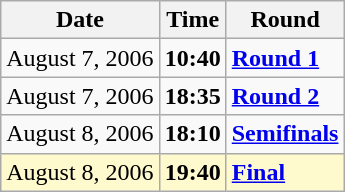<table class="wikitable">
<tr>
<th>Date</th>
<th>Time</th>
<th>Round</th>
</tr>
<tr>
<td>August 7, 2006</td>
<td><strong>10:40</strong></td>
<td><strong><a href='#'>Round 1</a></strong></td>
</tr>
<tr>
<td>August 7, 2006</td>
<td><strong>18:35</strong></td>
<td><strong><a href='#'>Round 2</a></strong></td>
</tr>
<tr>
<td>August 8, 2006</td>
<td><strong>18:10</strong></td>
<td><strong><a href='#'>Semifinals</a></strong></td>
</tr>
<tr style=background:lemonchiffon>
<td>August 8, 2006</td>
<td><strong>19:40</strong></td>
<td><strong><a href='#'>Final</a></strong></td>
</tr>
</table>
